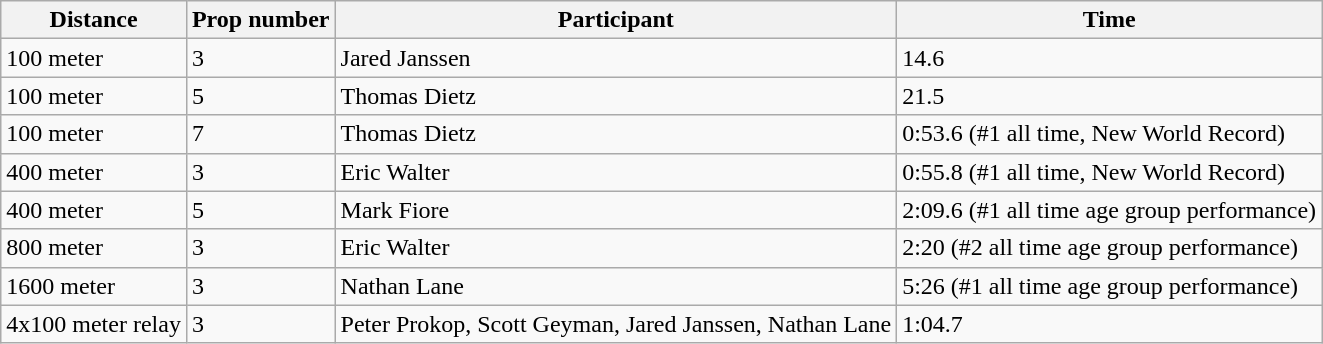<table class="wikitable">
<tr>
<th>Distance</th>
<th>Prop number</th>
<th>Participant</th>
<th>Time</th>
</tr>
<tr>
<td>100 meter</td>
<td>3</td>
<td>Jared Janssen</td>
<td>14.6</td>
</tr>
<tr>
<td>100 meter</td>
<td>5</td>
<td>Thomas Dietz</td>
<td>21.5</td>
</tr>
<tr>
<td>100 meter</td>
<td>7</td>
<td>Thomas Dietz</td>
<td>0:53.6 (#1 all time, New World Record)</td>
</tr>
<tr>
<td>400 meter</td>
<td>3</td>
<td>Eric Walter</td>
<td>0:55.8 (#1 all time, New World Record)</td>
</tr>
<tr>
<td>400 meter</td>
<td>5</td>
<td>Mark Fiore</td>
<td>2:09.6 (#1 all time age group performance)</td>
</tr>
<tr>
<td>800 meter</td>
<td>3</td>
<td>Eric Walter</td>
<td>2:20 (#2 all time age group performance)</td>
</tr>
<tr>
<td>1600 meter</td>
<td>3</td>
<td>Nathan Lane</td>
<td>5:26 (#1 all time age group performance)</td>
</tr>
<tr>
<td>4x100 meter relay</td>
<td>3</td>
<td>Peter Prokop, Scott Geyman, Jared Janssen, Nathan Lane</td>
<td>1:04.7</td>
</tr>
</table>
